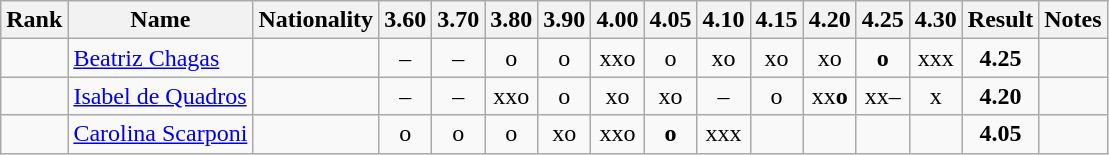<table class="wikitable sortable" style="text-align:center">
<tr>
<th>Rank</th>
<th>Name</th>
<th>Nationality</th>
<th>3.60</th>
<th>3.70</th>
<th>3.80</th>
<th>3.90</th>
<th>4.00</th>
<th>4.05</th>
<th>4.10</th>
<th>4.15</th>
<th>4.20</th>
<th>4.25</th>
<th>4.30</th>
<th>Result</th>
<th>Notes</th>
</tr>
<tr>
<td></td>
<td align=left><a href='#'>Beatriz Chagas</a></td>
<td align=left></td>
<td>–</td>
<td>–</td>
<td>o</td>
<td>o</td>
<td>xxo</td>
<td>o</td>
<td>xo</td>
<td>xo</td>
<td>xo</td>
<td><strong>o</strong></td>
<td>xxx</td>
<td><strong>4.25</strong></td>
<td></td>
</tr>
<tr>
<td></td>
<td align=left><a href='#'>Isabel de Quadros</a></td>
<td align=left></td>
<td>–</td>
<td>–</td>
<td>xxo</td>
<td>o</td>
<td>xo</td>
<td>xo</td>
<td>–</td>
<td>o</td>
<td>xx<strong>o</strong></td>
<td>xx–</td>
<td>x</td>
<td><strong>4.20</strong></td>
<td></td>
</tr>
<tr>
<td></td>
<td align=left><a href='#'>Carolina Scarponi</a></td>
<td align=left></td>
<td>o</td>
<td>o</td>
<td>o</td>
<td>xo</td>
<td>xxo</td>
<td><strong>o</strong></td>
<td>xxx</td>
<td></td>
<td></td>
<td></td>
<td></td>
<td><strong>4.05</strong></td>
<td></td>
</tr>
</table>
